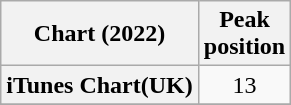<table class="wikitable sortable plainrowheaders" style="text-align:center">
<tr>
<th scope="col">Chart (2022)</th>
<th scope="col">Peak<br>position</th>
</tr>
<tr>
<th scope="row">iTunes Chart(UK)</th>
<td>13</td>
</tr>
<tr>
</tr>
</table>
